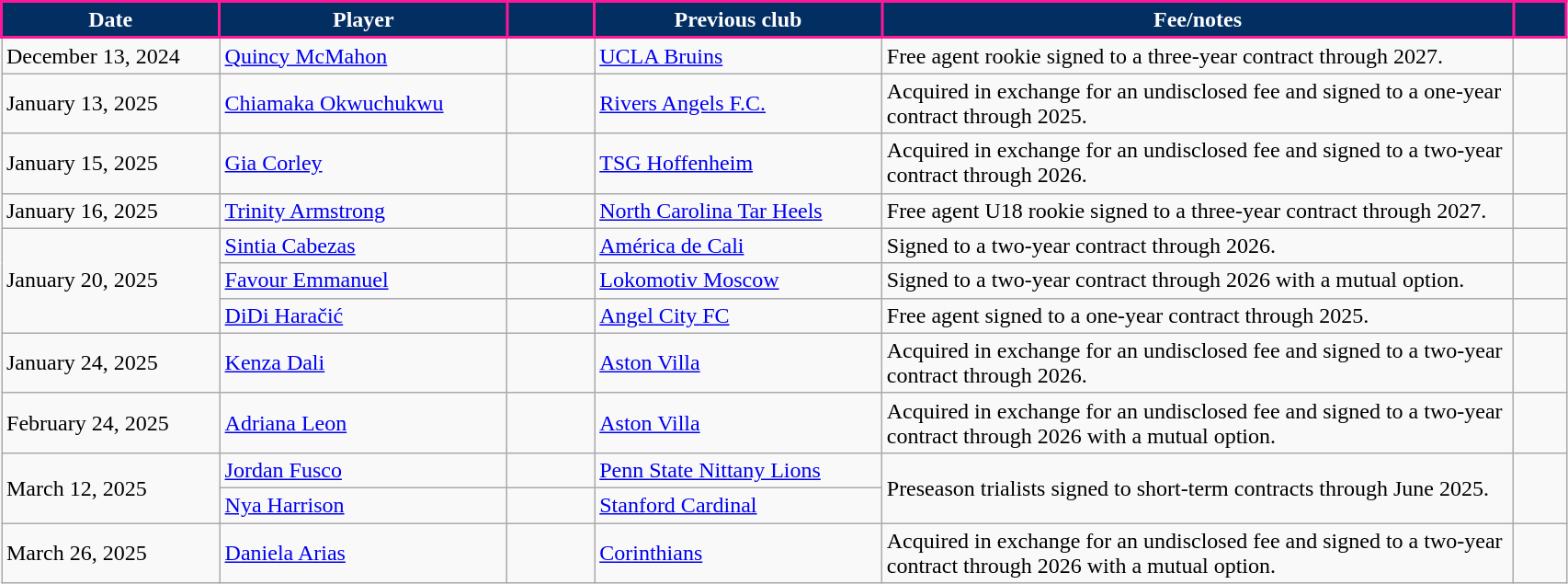<table class="wikitable">
<tr>
<th style="background:#032E62; color:white; border:2px solid #FC1896; width:150px;" scope="col">Date</th>
<th style="background:#032E62; color:white; border:2px solid #FC1896; width:200px;" scope="col">Player</th>
<th style="background:#032E62; color:white; border:2px solid #FC1896; width:55px;" scope="col"></th>
<th style="background:#032E62; color:white; border:2px solid #FC1896; width:200px;" scope="col">Previous club</th>
<th style="background:#032E62; color:white; border:2px solid #FC1896; width:450px;" scope="col">Fee/notes</th>
<th style="background:#032E62; color:white; border:2px solid #FC1896; width:30px;" scope="col"></th>
</tr>
<tr>
<td>December 13, 2024</td>
<td> <a href='#'>Quincy McMahon</a></td>
<td></td>
<td> <a href='#'>UCLA Bruins</a></td>
<td>Free agent rookie signed to a three-year contract through 2027.</td>
<td></td>
</tr>
<tr>
<td>January 13, 2025</td>
<td> <a href='#'>Chiamaka Okwuchukwu</a></td>
<td></td>
<td> <a href='#'>Rivers Angels F.C.</a></td>
<td>Acquired in exchange for an undisclosed fee and signed to a one-year contract through 2025.</td>
<td></td>
</tr>
<tr>
<td>January 15, 2025</td>
<td> <a href='#'>Gia Corley</a></td>
<td></td>
<td> <a href='#'>TSG Hoffenheim</a></td>
<td>Acquired in exchange for an undisclosed fee and signed to a two-year contract through 2026.</td>
<td></td>
</tr>
<tr>
<td>January 16, 2025</td>
<td> <a href='#'>Trinity Armstrong</a></td>
<td></td>
<td> <a href='#'>North Carolina Tar Heels</a></td>
<td>Free agent U18 rookie signed to a three-year contract through 2027.</td>
<td></td>
</tr>
<tr>
<td rowspan="3">January 20, 2025</td>
<td> <a href='#'>Sintia Cabezas</a></td>
<td></td>
<td> <a href='#'>América de Cali</a></td>
<td>Signed to a two-year contract through 2026.</td>
<td></td>
</tr>
<tr>
<td> <a href='#'>Favour Emmanuel</a></td>
<td></td>
<td> <a href='#'>Lokomotiv Moscow</a></td>
<td>Signed to a two-year contract through 2026 with a mutual option.</td>
<td></td>
</tr>
<tr>
<td> <a href='#'>DiDi Haračić</a></td>
<td></td>
<td> <a href='#'>Angel City FC</a></td>
<td>Free agent signed to a one-year contract through 2025.</td>
<td></td>
</tr>
<tr>
<td>January 24, 2025</td>
<td> <a href='#'>Kenza Dali</a></td>
<td></td>
<td> <a href='#'>Aston Villa</a></td>
<td>Acquired in exchange for an undisclosed fee and signed to a two-year contract through 2026.</td>
<td></td>
</tr>
<tr>
<td>February 24, 2025</td>
<td> <a href='#'>Adriana Leon</a></td>
<td></td>
<td> <a href='#'>Aston Villa</a></td>
<td>Acquired in exchange for an undisclosed fee and signed to a two-year contract through 2026 with a mutual option.</td>
<td></td>
</tr>
<tr>
<td rowspan="2">March 12, 2025</td>
<td> <a href='#'>Jordan Fusco</a></td>
<td></td>
<td> <a href='#'>Penn State Nittany Lions</a></td>
<td rowspan="2">Preseason trialists signed to short-term contracts through June 2025.</td>
<td rowspan="2"></td>
</tr>
<tr>
<td> <a href='#'>Nya Harrison</a></td>
<td></td>
<td> <a href='#'>Stanford Cardinal</a></td>
</tr>
<tr>
<td>March 26, 2025</td>
<td> <a href='#'>Daniela Arias</a></td>
<td></td>
<td> <a href='#'>Corinthians</a></td>
<td>Acquired in exchange for an undisclosed fee and signed to a two-year contract through 2026 with a mutual option.</td>
<td></td>
</tr>
</table>
